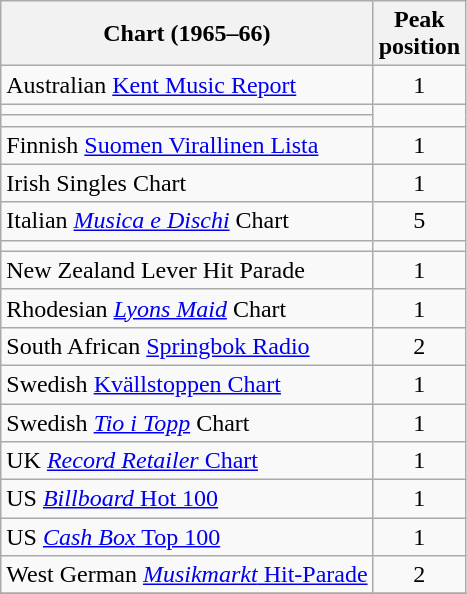<table class="wikitable sortable">
<tr>
<th>Chart (1965–66)</th>
<th>Peak<br>position</th>
</tr>
<tr>
<td>Australian <a href='#'>Kent Music Report</a></td>
<td align="center">1</td>
</tr>
<tr>
<td></td>
</tr>
<tr>
<td></td>
</tr>
<tr>
<td>Finnish <a href='#'>Suomen Virallinen Lista</a></td>
<td align="center">1</td>
</tr>
<tr>
<td>Irish Singles Chart</td>
<td align="center">1</td>
</tr>
<tr>
<td>Italian <em><a href='#'>Musica e Dischi</a></em> Chart</td>
<td align=center>5</td>
</tr>
<tr>
<td></td>
</tr>
<tr>
<td>New Zealand Lever Hit Parade</td>
<td style="text-align:center;">1</td>
</tr>
<tr>
<td>Rhodesian <em><a href='#'>Lyons Maid</a></em> Chart</td>
<td style="text-align:center;">1</td>
</tr>
<tr>
<td>South African <a href='#'>Springbok Radio</a></td>
<td align="center">2</td>
</tr>
<tr>
<td>Swedish <a href='#'>Kvällstoppen Chart</a></td>
<td style="text-align:center;">1</td>
</tr>
<tr>
<td>Swedish <em><a href='#'>Tio i Topp</a></em> Chart</td>
<td style="text-align:center;">1</td>
</tr>
<tr>
<td>UK <a href='#'><em>Record Retailer</em> Chart</a></td>
<td align="center">1</td>
</tr>
<tr>
<td>US <a href='#'><em>Billboard</em> Hot 100</a></td>
<td align="center">1</td>
</tr>
<tr>
<td>US <a href='#'><em>Cash Box</em> Top 100</a></td>
<td align="center">1</td>
</tr>
<tr>
<td>West German <a href='#'><em>Musikmarkt</em> Hit-Parade</a></td>
<td style="text-align:center;">2</td>
</tr>
<tr>
</tr>
</table>
